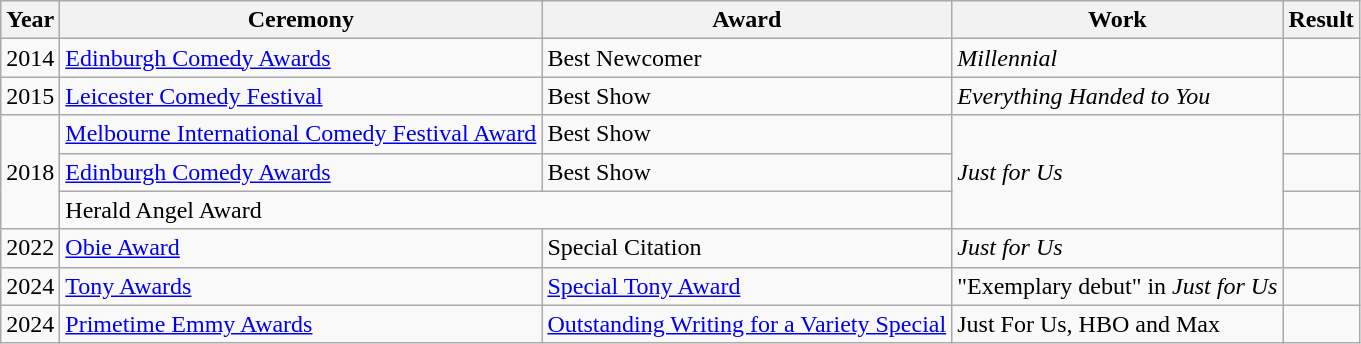<table class="wikitable">
<tr>
<th>Year</th>
<th>Ceremony</th>
<th>Award</th>
<th>Work</th>
<th>Result</th>
</tr>
<tr>
<td>2014</td>
<td><a href='#'>Edinburgh Comedy Awards</a></td>
<td>Best Newcomer</td>
<td><em>Millennial</em></td>
<td></td>
</tr>
<tr>
<td>2015</td>
<td><a href='#'>Leicester Comedy Festival</a></td>
<td>Best Show</td>
<td><em>Everything Handed to You</em></td>
<td></td>
</tr>
<tr>
<td rowspan="3">2018</td>
<td><a href='#'>Melbourne International Comedy Festival Award</a></td>
<td>Best Show</td>
<td rowspan="3"><em>Just for Us</em></td>
<td></td>
</tr>
<tr>
<td><a href='#'>Edinburgh Comedy Awards</a></td>
<td>Best Show</td>
<td></td>
</tr>
<tr>
<td colspan="2">Herald Angel Award</td>
<td></td>
</tr>
<tr>
<td>2022</td>
<td><a href='#'>Obie Award</a></td>
<td>Special Citation</td>
<td><em>Just for Us</em></td>
<td></td>
</tr>
<tr>
<td>2024</td>
<td><a href='#'>Tony Awards</a></td>
<td><a href='#'>Special Tony Award</a></td>
<td>"Exemplary debut" in <em>Just for Us</em></td>
<td></td>
</tr>
<tr>
<td>2024</td>
<td><a href='#'>Primetime Emmy Awards</a></td>
<td><a href='#'>Outstanding Writing for a Variety Special</a></td>
<td>Just For Us, HBO and Max</td>
<td></td>
</tr>
</table>
